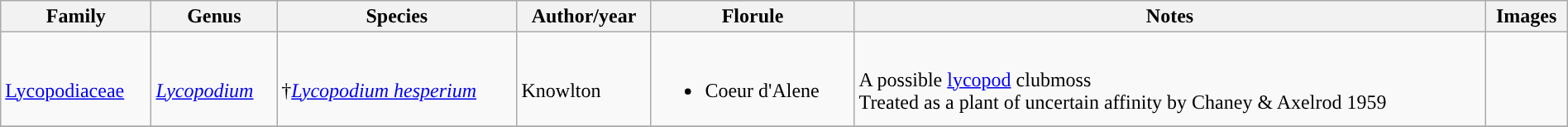<table class="wikitable sortable mw-collapsible" style="margin:auto; width:100%">
<tr>
<th>Family</th>
<th>Genus</th>
<th>Species</th>
<th>Author/year</th>
<th>Florule</th>
<th>Notes</th>
<th>Images</th>
</tr>
<tr>
<td><br><a href='#'>Lycopodiaceae</a></td>
<td><br><em><a href='#'>Lycopodium</a></em></td>
<td><br>†<em><a href='#'>Lycopodium hesperium</a></em></td>
<td><br>Knowlton</td>
<td><br><ul><li>Coeur d'Alene</li></ul></td>
<td><br>A possible <a href='#'>lycopod</a> clubmoss<br> Treated as a plant of uncertain affinity by Chaney & Axelrod 1959</td>
<td><br></td>
</tr>
<tr>
</tr>
</table>
